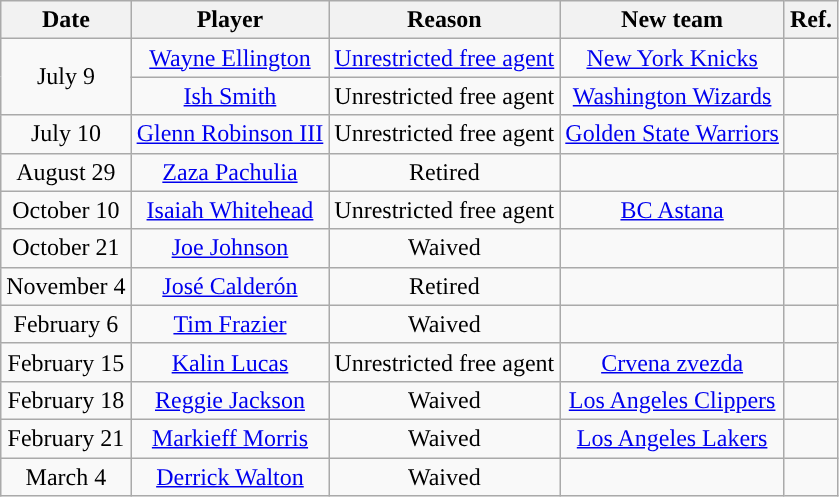<table class="wikitable sortable sortable" style="text-align: center">
<tr>
<th>Date</th>
<th>Player</th>
<th>Reason</th>
<th>New team</th>
<th>Ref.</th>
</tr>
<tr style="text-align: center">
<td rowspan="2">July 9</td>
<td><a href='#'>Wayne Ellington</a></td>
<td><a href='#'>Unrestricted free agent</a></td>
<td><a href='#'>New York Knicks</a></td>
<td></td>
</tr>
<tr>
<td><a href='#'>Ish Smith</a></td>
<td>Unrestricted free agent</td>
<td><a href='#'>Washington Wizards</a></td>
<td></td>
</tr>
<tr>
<td>July 10</td>
<td><a href='#'>Glenn Robinson III</a></td>
<td>Unrestricted free agent</td>
<td><a href='#'>Golden State Warriors</a></td>
<td></td>
</tr>
<tr>
<td>August 29</td>
<td><a href='#'>Zaza Pachulia</a></td>
<td>Retired</td>
<td></td>
<td></td>
</tr>
<tr>
<td>October 10</td>
<td><a href='#'>Isaiah Whitehead</a></td>
<td>Unrestricted free agent</td>
<td> <a href='#'>BC Astana</a></td>
<td></td>
</tr>
<tr>
<td>October 21</td>
<td><a href='#'>Joe Johnson</a></td>
<td>Waived</td>
<td></td>
<td></td>
</tr>
<tr>
<td>November 4</td>
<td><a href='#'>José Calderón</a></td>
<td>Retired</td>
<td></td>
<td></td>
</tr>
<tr>
<td>February 6</td>
<td><a href='#'>Tim Frazier</a></td>
<td>Waived</td>
<td></td>
<td></td>
</tr>
<tr>
<td>February 15</td>
<td><a href='#'>Kalin Lucas</a></td>
<td>Unrestricted free agent</td>
<td> <a href='#'>Crvena zvezda</a></td>
<td></td>
</tr>
<tr>
<td>February 18</td>
<td><a href='#'>Reggie Jackson</a></td>
<td>Waived</td>
<td><a href='#'>Los Angeles Clippers</a></td>
<td></td>
</tr>
<tr>
<td>February 21</td>
<td><a href='#'>Markieff Morris</a></td>
<td>Waived</td>
<td><a href='#'>Los Angeles Lakers</a></td>
<td></td>
</tr>
<tr>
<td>March 4</td>
<td><a href='#'>Derrick Walton</a></td>
<td>Waived</td>
<td></td>
<td></td>
</tr>
</table>
